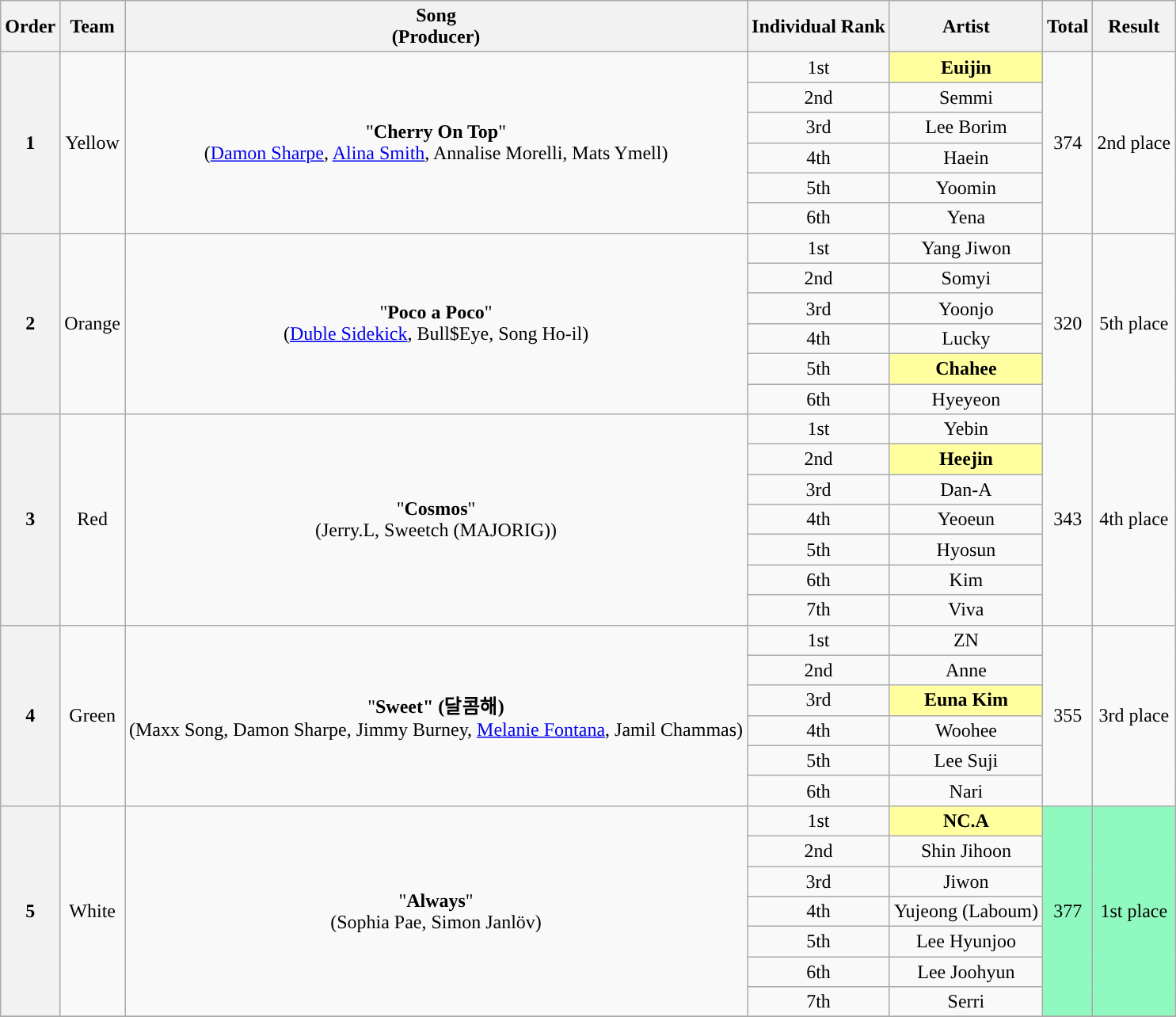<table class="wikitable sortable" style="text-align:center;">
<tr>
<th>Order</th>
<th>Team</th>
<th>Song<br>(Producer)</th>
<th>Individual Rank</th>
<th>Artist</th>
<th>Total</th>
<th>Result</th>
</tr>
<tr>
<th rowspan="6">1</th>
<td rowspan="6">Yellow</td>
<td rowspan="6">"<strong>Cherry On Top</strong>"<br>(<a href='#'>Damon Sharpe</a>, <a href='#'>Alina Smith</a>, Annalise Morelli, Mats Ymell)</td>
<td>1st</td>
<td style=background:#FFFF9F;><strong>Euijin</strong></td>
<td rowspan="6">374</td>
<td rowspan="6">2nd place</td>
</tr>
<tr>
<td>2nd</td>
<td>Semmi</td>
</tr>
<tr>
<td>3rd</td>
<td>Lee Borim</td>
</tr>
<tr>
<td>4th</td>
<td>Haein</td>
</tr>
<tr>
<td>5th</td>
<td>Yoomin</td>
</tr>
<tr>
<td>6th</td>
<td>Yena</td>
</tr>
<tr>
<th rowspan="6">2</th>
<td rowspan="6">Orange</td>
<td rowspan="6">"<strong>Poco a Poco</strong>"<br>(<a href='#'>Duble Sidekick</a>, Bull$Eye, Song Ho-il)</td>
<td>1st</td>
<td>Yang Jiwon</td>
<td rowspan="6">320</td>
<td rowspan="6">5th place</td>
</tr>
<tr>
<td>2nd</td>
<td>Somyi</td>
</tr>
<tr>
<td>3rd</td>
<td>Yoonjo</td>
</tr>
<tr>
<td>4th</td>
<td>Lucky</td>
</tr>
<tr>
<td>5th</td>
<td style=background:#FFFF9F;><strong>Chahee</strong></td>
</tr>
<tr>
<td>6th</td>
<td>Hyeyeon</td>
</tr>
<tr>
<th rowspan="7">3</th>
<td rowspan="7">Red</td>
<td rowspan="7">"<strong>Cosmos</strong>"<br>(Jerry.L, Sweetch (MAJORIG))</td>
<td>1st</td>
<td>Yebin</td>
<td rowspan="7">343</td>
<td rowspan="7">4th place</td>
</tr>
<tr>
<td>2nd</td>
<td style=background:#FFFF9F;><strong>Heejin</strong></td>
</tr>
<tr>
<td>3rd</td>
<td>Dan-A</td>
</tr>
<tr>
<td>4th</td>
<td>Yeoeun</td>
</tr>
<tr>
<td>5th</td>
<td>Hyosun</td>
</tr>
<tr>
<td>6th</td>
<td>Kim</td>
</tr>
<tr>
<td>7th</td>
<td>Viva</td>
</tr>
<tr>
<th rowspan="6">4</th>
<td rowspan="6">Green</td>
<td rowspan="6">"<strong>Sweet" (달콤해)</strong> <br>(Maxx Song, Damon Sharpe, Jimmy Burney, <a href='#'>Melanie Fontana</a>, Jamil Chammas)</td>
<td>1st</td>
<td>ZN</td>
<td rowspan="6">355</td>
<td rowspan="6">3rd place</td>
</tr>
<tr>
<td>2nd</td>
<td>Anne</td>
</tr>
<tr>
<td>3rd</td>
<td style=background:#FFFF9F;><strong>Euna Kim</strong></td>
</tr>
<tr>
<td>4th</td>
<td>Woohee</td>
</tr>
<tr>
<td>5th</td>
<td>Lee Suji</td>
</tr>
<tr>
<td>6th</td>
<td>Nari</td>
</tr>
<tr>
<th rowspan="7">5</th>
<td rowspan="7">White</td>
<td rowspan="7">"<strong>Always</strong>"<br>(Sophia Pae, Simon Janlöv)</td>
<td>1st</td>
<td style=background:#FFFF9F;><strong>NC.A</strong></td>
<td rowspan="7" style="background:#90F9C0;">377</td>
<td rowspan="7" style="background:#90F9C0;">1st place</td>
</tr>
<tr>
<td>2nd</td>
<td>Shin Jihoon</td>
</tr>
<tr>
<td>3rd</td>
<td>Jiwon</td>
</tr>
<tr>
<td>4th</td>
<td>Yujeong (Laboum)</td>
</tr>
<tr>
<td>5th</td>
<td>Lee Hyunjoo</td>
</tr>
<tr>
<td>6th</td>
<td>Lee Joohyun</td>
</tr>
<tr>
<td>7th</td>
<td>Serri</td>
</tr>
<tr>
</tr>
</table>
